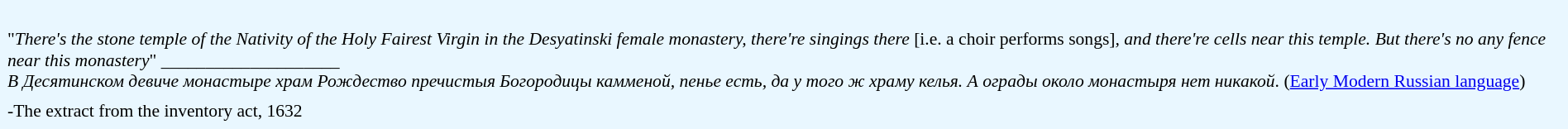<table class="toccolours" style="font-size: 90%; background:#E9F7FF; color:black;" cellspacing="5">
<tr>
<td style="text-align: left;"><br>"<em>There's the stone temple of the Nativity of the Holy Fairest Virgin in the Desyatinski female monastery, there're singings there </em>[i.e. a choir performs songs]<em>, and there're cells near this temple. But there's no any fence near this monastery</em>"

____________________<br><em>В Десятинском девиче монастыре храм Рождество пречистыя Богородицы камменой, пенье есть, да у того ж храму келья. А ограды около монастыря нет никакой</em>. (<a href='#'>Early Modern Russian language</a>)
</td>
</tr>
<tr>
<td style="text-align: left;">-The extract from the inventory act, 1632</td>
</tr>
</table>
